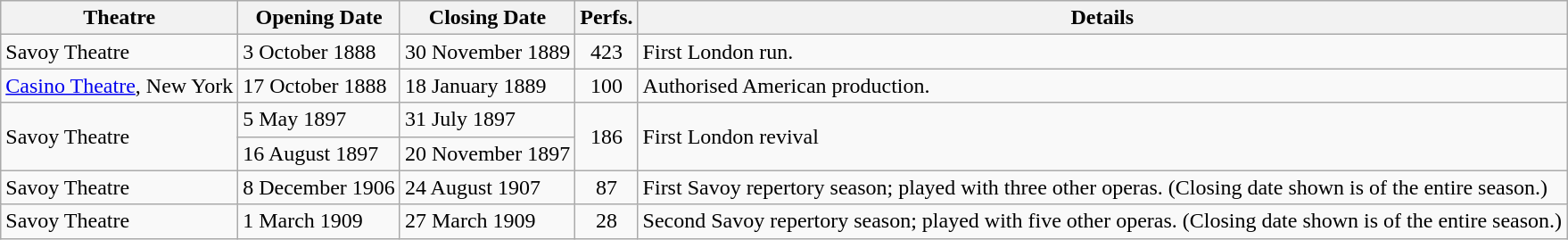<table class="wikitable">
<tr>
<th>Theatre</th>
<th>Opening Date</th>
<th>Closing Date</th>
<th>Perfs.</th>
<th>Details</th>
</tr>
<tr>
<td nowrap>Savoy Theatre</td>
<td>3 October 1888</td>
<td nowrap>30 November 1889</td>
<td align=center>423</td>
<td>First London run.</td>
</tr>
<tr>
<td nowrap><a href='#'>Casino Theatre</a>, New York</td>
<td>17 October 1888</td>
<td>18 January 1889</td>
<td align=center>100</td>
<td>Authorised American production.</td>
</tr>
<tr>
<td rowspan=2>Savoy Theatre</td>
<td>5 May 1897</td>
<td>31 July 1897</td>
<td rowspan="2" style="text-align:center;">186</td>
<td rowspan=2>First London revival</td>
</tr>
<tr>
<td>16 August 1897</td>
<td>20 November 1897</td>
</tr>
<tr>
<td>Savoy Theatre</td>
<td nowrap>8 December 1906</td>
<td nowrap>24 August 1907</td>
<td align=center>87</td>
<td>First Savoy repertory season; played with three other operas. (Closing date shown is of the entire season.)</td>
</tr>
<tr>
<td>Savoy Theatre</td>
<td>1 March 1909</td>
<td>27 March 1909</td>
<td align=center>28</td>
<td>Second Savoy repertory season; played with five other operas. (Closing date shown is of the entire season.)</td>
</tr>
</table>
